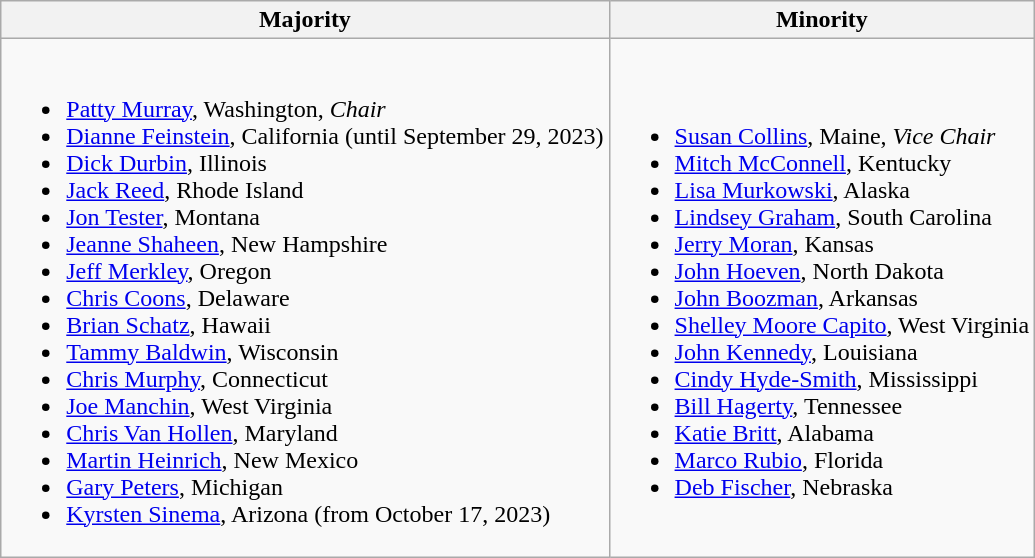<table class=wikitable>
<tr>
<th>Majority</th>
<th>Minority</th>
</tr>
<tr>
<td><br><ul><li><a href='#'>Patty Murray</a>, Washington, <em> Chair</em></li><li><a href='#'>Dianne Feinstein</a>, California (until September 29, 2023)</li><li><a href='#'>Dick Durbin</a>, Illinois</li><li><a href='#'>Jack Reed</a>, Rhode Island</li><li><a href='#'>Jon Tester</a>, Montana</li><li><a href='#'>Jeanne Shaheen</a>, New Hampshire</li><li><a href='#'>Jeff Merkley</a>, Oregon</li><li><a href='#'>Chris Coons</a>, Delaware</li><li><a href='#'>Brian Schatz</a>, Hawaii</li><li><a href='#'>Tammy Baldwin</a>, Wisconsin</li><li><a href='#'>Chris Murphy</a>, Connecticut</li><li><span><a href='#'>Joe Manchin</a>, West Virginia </span></li><li><a href='#'>Chris Van Hollen</a>, Maryland</li><li><a href='#'>Martin Heinrich</a>, New Mexico</li><li><a href='#'>Gary Peters</a>, Michigan</li><li><span><a href='#'>Kyrsten Sinema</a>, Arizona (from October 17, 2023)</span></li></ul></td>
<td><br><ul><li><a href='#'>Susan Collins</a>, Maine, <em>Vice Chair</em></li><li><a href='#'>Mitch McConnell</a>, Kentucky</li><li><a href='#'>Lisa Murkowski</a>, Alaska</li><li><a href='#'>Lindsey Graham</a>, South Carolina</li><li><a href='#'>Jerry Moran</a>, Kansas</li><li><a href='#'>John Hoeven</a>, North Dakota</li><li><a href='#'>John Boozman</a>, Arkansas</li><li><a href='#'>Shelley Moore Capito</a>, West Virginia</li><li><a href='#'>John Kennedy</a>, Louisiana</li><li><a href='#'>Cindy Hyde-Smith</a>, Mississippi</li><li><a href='#'>Bill Hagerty</a>, Tennessee</li><li><a href='#'>Katie Britt</a>, Alabama</li><li><a href='#'>Marco Rubio</a>, Florida</li><li><a href='#'>Deb Fischer</a>, Nebraska</li></ul></td>
</tr>
</table>
